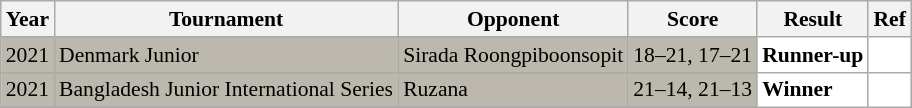<table class="sortable wikitable" style="font-size: 90%;">
<tr>
<th>Year</th>
<th>Tournament</th>
<th>Opponent</th>
<th>Score</th>
<th>Result</th>
<th>Ref</th>
</tr>
<tr style="background:#BDB8AD">
<td align="center">2021</td>
<td align="left">Denmark Junior</td>
<td align="left"> Sirada Roongpiboonsopit</td>
<td align="left">18–21, 17–21</td>
<td style="text-align:left; background:white"> <strong>Runner-up</strong></td>
<td style="text-align:center; background:white"></td>
</tr>
<tr style="background:#BDB8AD">
<td align="center">2021</td>
<td align="left">Bangladesh Junior International Series</td>
<td align="left"> Ruzana</td>
<td align="left">21–14, 21–13</td>
<td style="text-align:left; background:white"> <strong>Winner</strong></td>
<td style="text-align:center; background:white"></td>
</tr>
</table>
